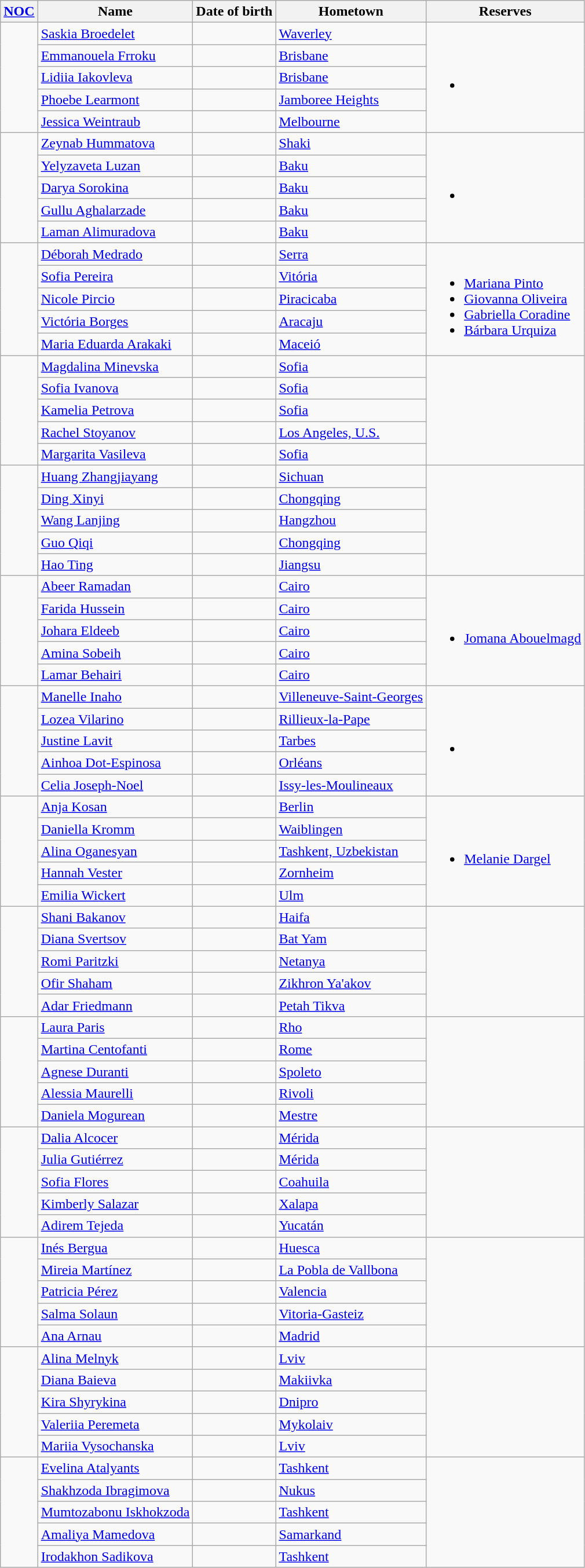<table class="wikitable sortable">
<tr>
<th><a href='#'>NOC</a></th>
<th>Name</th>
<th>Date of birth</th>
<th>Hometown</th>
<th>Reserves</th>
</tr>
<tr>
<td rowspan="5"></td>
<td><a href='#'>Saskia Broedelet</a></td>
<td></td>
<td><a href='#'>Waverley</a></td>
<td rowspan="5"><br><ul><li></li></ul></td>
</tr>
<tr>
<td><a href='#'>Emmanouela Frroku</a></td>
<td></td>
<td><a href='#'>Brisbane</a></td>
</tr>
<tr>
<td><a href='#'>Lidiia Iakovleva</a></td>
<td></td>
<td><a href='#'>Brisbane</a></td>
</tr>
<tr>
<td><a href='#'>Phoebe Learmont</a></td>
<td></td>
<td><a href='#'>Jamboree Heights</a></td>
</tr>
<tr>
<td><a href='#'>Jessica Weintraub</a></td>
<td></td>
<td><a href='#'>Melbourne</a></td>
</tr>
<tr>
<td rowspan="5"></td>
<td><a href='#'>Zeynab Hummatova</a></td>
<td></td>
<td><a href='#'>Shaki</a></td>
<td rowspan="5"><br><ul><li></li></ul></td>
</tr>
<tr>
<td><a href='#'>Yelyzaveta Luzan</a></td>
<td></td>
<td><a href='#'>Baku</a></td>
</tr>
<tr>
<td><a href='#'>Darya Sorokina</a></td>
<td></td>
<td><a href='#'>Baku</a></td>
</tr>
<tr>
<td><a href='#'>Gullu Aghalarzade</a></td>
<td></td>
<td><a href='#'>Baku</a></td>
</tr>
<tr>
<td><a href='#'>Laman Alimuradova</a></td>
<td></td>
<td><a href='#'>Baku</a></td>
</tr>
<tr>
<td rowspan="5"></td>
<td><a href='#'>Déborah Medrado</a></td>
<td></td>
<td><a href='#'>Serra</a></td>
<td rowspan="5"><br><ul><li><a href='#'>Mariana Pinto</a></li><li><a href='#'>Giovanna Oliveira</a></li><li><a href='#'>Gabriella Coradine</a></li><li><a href='#'>Bárbara Urquiza</a></li></ul></td>
</tr>
<tr>
<td><a href='#'>Sofia Pereira</a></td>
<td></td>
<td><a href='#'>Vitória</a></td>
</tr>
<tr>
<td><a href='#'>Nicole Pircio</a></td>
<td></td>
<td><a href='#'>Piracicaba</a></td>
</tr>
<tr>
<td><a href='#'>Victória Borges</a></td>
<td></td>
<td><a href='#'>Aracaju</a></td>
</tr>
<tr>
<td><a href='#'>Maria Eduarda Arakaki</a></td>
<td></td>
<td><a href='#'>Maceió</a></td>
</tr>
<tr>
<td rowspan="5"></td>
<td><a href='#'>Magdalina Minevska</a></td>
<td></td>
<td><a href='#'>Sofia</a></td>
<td rowspan="5"></td>
</tr>
<tr>
<td><a href='#'>Sofia Ivanova</a></td>
<td></td>
<td><a href='#'>Sofia</a></td>
</tr>
<tr>
<td><a href='#'>Kamelia Petrova</a></td>
<td></td>
<td><a href='#'>Sofia</a></td>
</tr>
<tr>
<td><a href='#'>Rachel Stoyanov</a></td>
<td></td>
<td><a href='#'>Los Angeles, U.S.</a></td>
</tr>
<tr>
<td><a href='#'>Margarita Vasileva</a></td>
<td></td>
<td><a href='#'>Sofia</a></td>
</tr>
<tr>
<td rowspan="5"></td>
<td><a href='#'>Huang Zhangjiayang</a></td>
<td></td>
<td><a href='#'>Sichuan</a></td>
<td rowspan="5"></td>
</tr>
<tr>
<td><a href='#'>Ding Xinyi</a></td>
<td></td>
<td><a href='#'>Chongqing</a></td>
</tr>
<tr>
<td><a href='#'>Wang Lanjing</a></td>
<td></td>
<td><a href='#'>Hangzhou</a></td>
</tr>
<tr>
<td><a href='#'>Guo Qiqi</a></td>
<td></td>
<td><a href='#'>Chongqing</a></td>
</tr>
<tr>
<td><a href='#'>Hao Ting</a></td>
<td></td>
<td><a href='#'>Jiangsu</a></td>
</tr>
<tr>
<td rowspan="5"></td>
<td><a href='#'>Abeer Ramadan</a></td>
<td></td>
<td><a href='#'>Cairo</a></td>
<td rowspan="5"><br><ul><li><a href='#'>Jomana Abouelmagd</a></li></ul></td>
</tr>
<tr>
<td><a href='#'>Farida Hussein</a></td>
<td></td>
<td><a href='#'>Cairo</a></td>
</tr>
<tr>
<td><a href='#'>Johara Eldeeb</a></td>
<td></td>
<td><a href='#'>Cairo</a></td>
</tr>
<tr>
<td><a href='#'>Amina Sobeih</a></td>
<td></td>
<td><a href='#'>Cairo</a></td>
</tr>
<tr>
<td><a href='#'>Lamar Behairi</a></td>
<td></td>
<td><a href='#'>Cairo</a></td>
</tr>
<tr>
<td rowspan="5"></td>
<td><a href='#'>Manelle Inaho</a></td>
<td></td>
<td><a href='#'>Villeneuve-Saint-Georges</a></td>
<td rowspan="5"><br><ul><li></li></ul></td>
</tr>
<tr>
<td><a href='#'>Lozea Vilarino</a></td>
<td></td>
<td><a href='#'>Rillieux-la-Pape</a></td>
</tr>
<tr>
<td><a href='#'>Justine Lavit</a></td>
<td></td>
<td><a href='#'>Tarbes</a></td>
</tr>
<tr>
<td><a href='#'>Ainhoa Dot-Espinosa</a></td>
<td></td>
<td><a href='#'>Orléans</a></td>
</tr>
<tr>
<td><a href='#'>Celia Joseph-Noel</a></td>
<td></td>
<td><a href='#'>Issy-les-Moulineaux</a></td>
</tr>
<tr>
<td rowspan="5"></td>
<td><a href='#'>Anja Kosan</a></td>
<td></td>
<td><a href='#'>Berlin</a></td>
<td rowspan="5"><br><ul><li><a href='#'>Melanie Dargel</a></li></ul></td>
</tr>
<tr>
<td><a href='#'>Daniella Kromm</a></td>
<td></td>
<td><a href='#'>Waiblingen</a></td>
</tr>
<tr>
<td><a href='#'>Alina Oganesyan</a></td>
<td></td>
<td><a href='#'>Tashkent, Uzbekistan</a></td>
</tr>
<tr>
<td><a href='#'>Hannah Vester</a></td>
<td></td>
<td><a href='#'>Zornheim</a></td>
</tr>
<tr>
<td><a href='#'>Emilia Wickert</a></td>
<td></td>
<td><a href='#'>Ulm</a></td>
</tr>
<tr>
<td rowspan="5"></td>
<td><a href='#'>Shani Bakanov</a></td>
<td></td>
<td><a href='#'>Haifa</a></td>
<td rowspan="5"></td>
</tr>
<tr>
<td><a href='#'>Diana Svertsov</a></td>
<td></td>
<td><a href='#'>Bat Yam</a></td>
</tr>
<tr>
<td><a href='#'>Romi Paritzki</a></td>
<td></td>
<td><a href='#'>Netanya</a></td>
</tr>
<tr>
<td><a href='#'>Ofir Shaham</a></td>
<td></td>
<td><a href='#'>Zikhron Ya'akov</a></td>
</tr>
<tr>
<td><a href='#'>Adar Friedmann</a></td>
<td></td>
<td><a href='#'>Petah Tikva</a></td>
</tr>
<tr>
<td rowspan="5"></td>
<td><a href='#'>Laura Paris</a></td>
<td></td>
<td><a href='#'>Rho</a></td>
<td rowspan="5"></td>
</tr>
<tr>
<td><a href='#'>Martina Centofanti</a></td>
<td></td>
<td><a href='#'>Rome</a></td>
</tr>
<tr>
<td><a href='#'>Agnese Duranti</a></td>
<td></td>
<td><a href='#'>Spoleto</a></td>
</tr>
<tr>
<td><a href='#'>Alessia Maurelli</a></td>
<td></td>
<td><a href='#'>Rivoli</a></td>
</tr>
<tr>
<td><a href='#'>Daniela Mogurean</a></td>
<td></td>
<td><a href='#'>Mestre</a></td>
</tr>
<tr>
<td rowspan="5"></td>
<td><a href='#'>Dalia Alcocer</a></td>
<td></td>
<td><a href='#'>Mérida</a></td>
<td rowspan="5"></td>
</tr>
<tr>
<td><a href='#'>Julia Gutiérrez</a></td>
<td></td>
<td><a href='#'>Mérida</a></td>
</tr>
<tr>
<td><a href='#'>Sofia Flores</a></td>
<td></td>
<td><a href='#'>Coahuila</a></td>
</tr>
<tr>
<td><a href='#'>Kimberly Salazar</a></td>
<td></td>
<td><a href='#'>Xalapa</a></td>
</tr>
<tr>
<td><a href='#'>Adirem Tejeda</a></td>
<td></td>
<td><a href='#'>Yucatán</a></td>
</tr>
<tr>
<td rowspan="5"></td>
<td><a href='#'>Inés Bergua</a></td>
<td></td>
<td><a href='#'>Huesca</a></td>
<td rowspan="5"></td>
</tr>
<tr>
<td><a href='#'>Mireia Martínez</a></td>
<td></td>
<td><a href='#'>La Pobla de Vallbona</a></td>
</tr>
<tr>
<td><a href='#'>Patricia Pérez</a></td>
<td></td>
<td><a href='#'>Valencia</a></td>
</tr>
<tr>
<td><a href='#'>Salma Solaun</a></td>
<td></td>
<td><a href='#'>Vitoria-Gasteiz</a></td>
</tr>
<tr>
<td><a href='#'>Ana Arnau</a></td>
<td></td>
<td><a href='#'>Madrid</a></td>
</tr>
<tr>
<td rowspan="5"></td>
<td><a href='#'>Alina Melnyk</a></td>
<td></td>
<td><a href='#'>Lviv</a></td>
<td rowspan="5"></td>
</tr>
<tr>
<td><a href='#'>Diana Baieva</a></td>
<td></td>
<td><a href='#'>Makiivka</a></td>
</tr>
<tr>
<td><a href='#'>Kira Shyrykina</a></td>
<td></td>
<td><a href='#'>Dnipro</a></td>
</tr>
<tr>
<td><a href='#'>Valeriia Peremeta</a></td>
<td></td>
<td><a href='#'>Mykolaiv</a></td>
</tr>
<tr>
<td><a href='#'>Mariia Vysochanska</a></td>
<td></td>
<td><a href='#'>Lviv</a></td>
</tr>
<tr>
<td rowspan="5"></td>
<td><a href='#'>Evelina Atalyants</a></td>
<td></td>
<td><a href='#'>Tashkent</a></td>
<td rowspan="5"></td>
</tr>
<tr>
<td><a href='#'>Shakhzoda Ibragimova</a></td>
<td></td>
<td><a href='#'>Nukus</a></td>
</tr>
<tr>
<td><a href='#'>Mumtozabonu Iskhokzoda</a></td>
<td></td>
<td><a href='#'>Tashkent</a></td>
</tr>
<tr>
<td><a href='#'>Amaliya Mamedova</a></td>
<td></td>
<td><a href='#'>Samarkand</a></td>
</tr>
<tr>
<td><a href='#'>Irodakhon Sadikova</a></td>
<td></td>
<td><a href='#'>Tashkent</a></td>
</tr>
</table>
